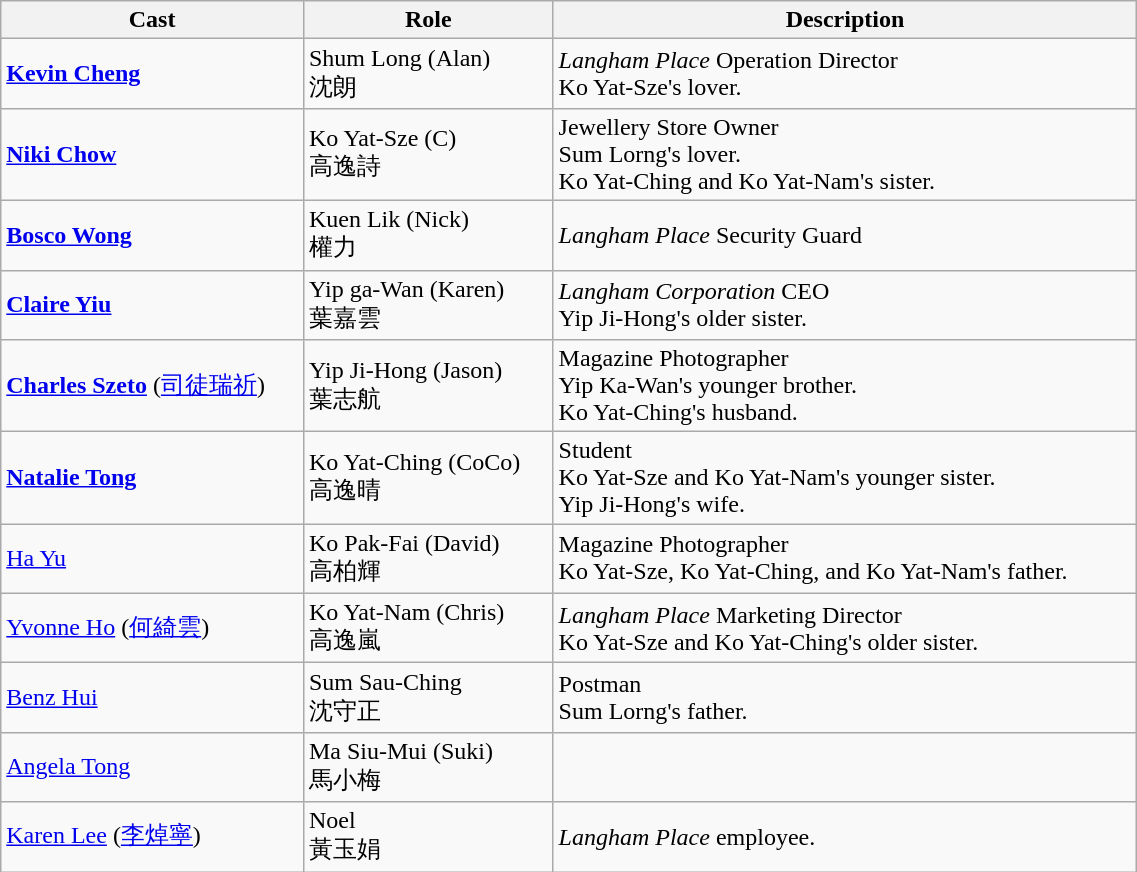<table class="wikitable" width="60%">
<tr>
<th>Cast</th>
<th>Role</th>
<th>Description</th>
</tr>
<tr>
<td><strong><a href='#'>Kevin Cheng</a></strong></td>
<td>Shum Long (Alan) <br> 沈朗</td>
<td><em>Langham Place</em> Operation Director <br> Ko Yat-Sze's lover.</td>
</tr>
<tr>
<td><strong><a href='#'>Niki Chow</a></strong></td>
<td>Ko Yat-Sze (C) <br> 高逸詩</td>
<td>Jewellery Store Owner <br>  Sum Lorng's lover. <br> Ko Yat-Ching and Ko Yat-Nam's sister.</td>
</tr>
<tr>
<td><strong><a href='#'>Bosco Wong</a></strong></td>
<td>Kuen Lik (Nick) <br> 權力</td>
<td><em>Langham Place</em> Security Guard</td>
</tr>
<tr>
<td><strong><a href='#'>Claire Yiu</a></strong></td>
<td>Yip ga-Wan (Karen) <br> 葉嘉雲</td>
<td><em>Langham Corporation</em> CEO <br> Yip Ji-Hong's older sister.</td>
</tr>
<tr>
<td><strong><a href='#'>Charles Szeto</a></strong> (<a href='#'>司徒瑞祈</a>)</td>
<td>Yip Ji-Hong (Jason) <br> 葉志航</td>
<td>Magazine Photographer <br> Yip Ka-Wan's younger brother. <br> Ko Yat-Ching's husband.</td>
</tr>
<tr>
<td><strong><a href='#'>Natalie Tong</a></strong></td>
<td>Ko Yat-Ching (CoCo) <br> 高逸晴</td>
<td>Student <br> Ko Yat-Sze and Ko Yat-Nam's younger sister.<br> Yip Ji-Hong's wife.</td>
</tr>
<tr>
<td><a href='#'>Ha Yu</a></td>
<td>Ko Pak-Fai (David) <br> 高柏輝</td>
<td>Magazine Photographer <br> Ko Yat-Sze, Ko Yat-Ching, and Ko Yat-Nam's father.</td>
</tr>
<tr>
<td><a href='#'>Yvonne Ho</a> (<a href='#'>何綺雲</a>)</td>
<td>Ko Yat-Nam (Chris) <br> 高逸嵐</td>
<td><em>Langham Place</em> Marketing Director <br> Ko Yat-Sze and Ko Yat-Ching's older sister.</td>
</tr>
<tr>
<td><a href='#'>Benz Hui</a></td>
<td>Sum Sau-Ching <br> 沈守正</td>
<td>Postman <br> Sum Lorng's father.</td>
</tr>
<tr>
<td><a href='#'>Angela Tong</a></td>
<td>Ma Siu-Mui (Suki) <br> 馬小梅</td>
<td></td>
</tr>
<tr>
<td><a href='#'>Karen Lee</a> (<a href='#'>李焯寧</a>)</td>
<td>Noel <br> 黃玉娟</td>
<td><em>Langham Place</em> employee.</td>
</tr>
</table>
